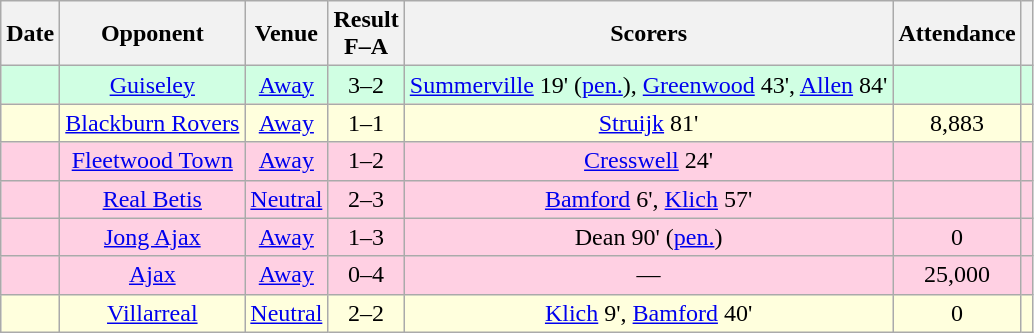<table class="wikitable sortable" style="text-align:center">
<tr>
<th>Date</th>
<th>Opponent</th>
<th>Venue</th>
<th>Result<br>F–A</th>
<th class="unsortable">Scorers</th>
<th>Attendance</th>
<th class="unsortable"></th>
</tr>
<tr bgcolor="#d0ffe3">
<td></td>
<td><a href='#'>Guiseley</a></td>
<td><a href='#'>Away</a></td>
<td>3–2</td>
<td><a href='#'>Summerville</a> 19' (<a href='#'>pen.</a>), <a href='#'>Greenwood</a> 43', <a href='#'>Allen</a> 84'</td>
<td></td>
<td></td>
</tr>
<tr bgcolor="#ffffdd">
<td></td>
<td><a href='#'>Blackburn Rovers</a></td>
<td><a href='#'>Away</a></td>
<td>1–1</td>
<td><a href='#'>Struijk</a> 81'</td>
<td>8,883</td>
<td></td>
</tr>
<tr bgcolor="#ffd0e3">
<td></td>
<td><a href='#'>Fleetwood Town</a></td>
<td><a href='#'>Away</a></td>
<td>1–2</td>
<td><a href='#'>Cresswell</a> 24'</td>
<td></td>
<td></td>
</tr>
<tr bgcolor="#ffd0e3">
<td></td>
<td><a href='#'>Real Betis</a></td>
<td><a href='#'>Neutral</a></td>
<td>2–3</td>
<td><a href='#'>Bamford</a> 6', <a href='#'>Klich</a> 57'</td>
<td></td>
<td></td>
</tr>
<tr bgcolor="#ffd0e3">
<td></td>
<td><a href='#'>Jong Ajax</a></td>
<td><a href='#'>Away</a></td>
<td>1–3</td>
<td>Dean 90' (<a href='#'>pen.</a>)</td>
<td>0</td>
<td></td>
</tr>
<tr bgcolor="#ffd0e3">
<td></td>
<td><a href='#'>Ajax</a></td>
<td><a href='#'>Away</a></td>
<td>0–4</td>
<td>—</td>
<td>25,000</td>
<td></td>
</tr>
<tr bgcolor="#ffffdd">
<td></td>
<td><a href='#'>Villarreal</a></td>
<td><a href='#'>Neutral</a></td>
<td>2–2</td>
<td><a href='#'>Klich</a> 9', <a href='#'>Bamford</a> 40'</td>
<td>0</td>
<td></td>
</tr>
</table>
